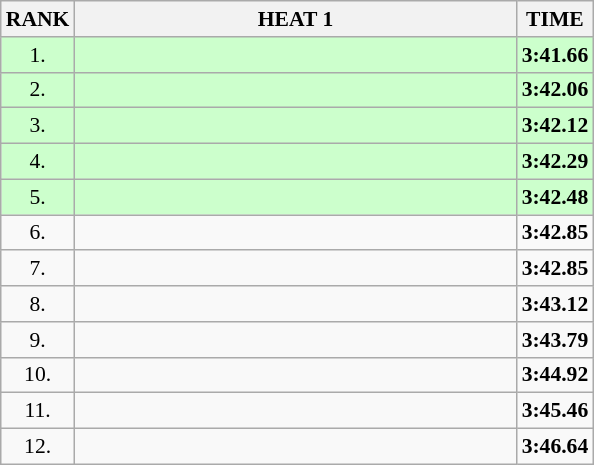<table class="wikitable" style="border-collapse: collapse; font-size: 90%;">
<tr>
<th>RANK</th>
<th align="center" style="width: 20em">HEAT 1</th>
<th>TIME</th>
</tr>
<tr style="background:#ccffcc;">
<td align="center">1.</td>
<td></td>
<td align="center"><strong>3:41.66</strong></td>
</tr>
<tr style="background:#ccffcc;">
<td align="center">2.</td>
<td></td>
<td align="center"><strong>3:42.06</strong></td>
</tr>
<tr style="background:#ccffcc;">
<td align="center">3.</td>
<td></td>
<td align="center"><strong>3:42.12</strong></td>
</tr>
<tr style="background:#ccffcc;">
<td align="center">4.</td>
<td></td>
<td align="center"><strong>3:42.29</strong></td>
</tr>
<tr style="background:#ccffcc;">
<td align="center">5.</td>
<td></td>
<td align="center"><strong>3:42.48</strong></td>
</tr>
<tr>
<td align="center">6.</td>
<td></td>
<td align="center"><strong>3:42.85</strong></td>
</tr>
<tr>
<td align="center">7.</td>
<td></td>
<td align="center"><strong>3:42.85</strong></td>
</tr>
<tr>
<td align="center">8.</td>
<td></td>
<td align="center"><strong>3:43.12</strong></td>
</tr>
<tr>
<td align="center">9.</td>
<td></td>
<td align="center"><strong>3:43.79</strong></td>
</tr>
<tr>
<td align="center">10.</td>
<td></td>
<td align="center"><strong>3:44.92</strong></td>
</tr>
<tr>
<td align="center">11.</td>
<td></td>
<td align="center"><strong>3:45.46</strong></td>
</tr>
<tr>
<td align="center">12.</td>
<td></td>
<td align="center"><strong>3:46.64</strong></td>
</tr>
</table>
